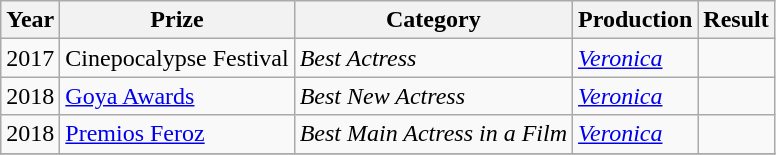<table class="wikitable">
<tr>
<th>Year</th>
<th>Prize</th>
<th>Category</th>
<th>Production</th>
<th>Result</th>
</tr>
<tr>
<td>2017</td>
<td>Cinepocalypse Festival</td>
<td><em>Best Actress</em></td>
<td><em><a href='#'>Veronica</a></em></td>
<td></td>
</tr>
<tr>
<td>2018</td>
<td><a href='#'>Goya Awards</a></td>
<td><em>Best New Actress</em></td>
<td><em><a href='#'>Veronica</a></em></td>
<td></td>
</tr>
<tr>
<td>2018</td>
<td><a href='#'>Premios Feroz</a></td>
<td><em>Best Main Actress in a Film</em></td>
<td><em><a href='#'>Veronica</a></em></td>
<td></td>
</tr>
<tr>
</tr>
</table>
